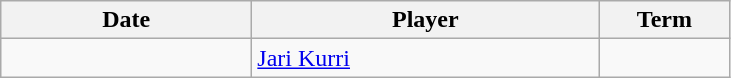<table class="wikitable">
<tr>
<th style="width: 10em;">Date</th>
<th style="width: 14em;">Player</th>
<th style="width: 5em;">Term</th>
</tr>
<tr>
<td></td>
<td><a href='#'>Jari Kurri</a></td>
<td></td>
</tr>
</table>
